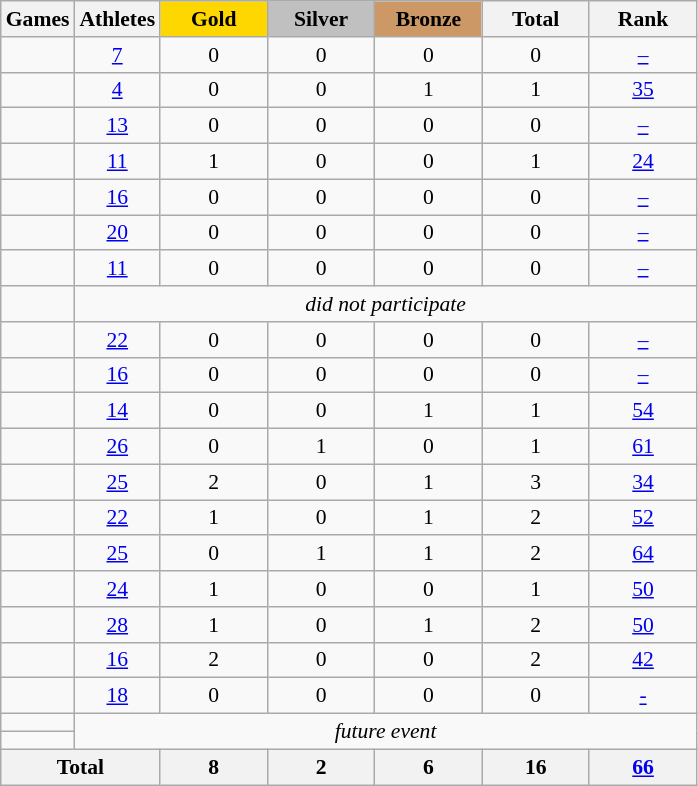<table class="wikitable" style="text-align:center; font-size:90%;">
<tr>
<th>Games</th>
<th>Athletes</th>
<td style="background:gold; width:4.5em; font-weight:bold;">Gold</td>
<td style="background:silver; width:4.5em; font-weight:bold;">Silver</td>
<td style="background:#cc9966; width:4.5em; font-weight:bold;">Bronze</td>
<th style="width:4.5em; font-weight:bold;">Total</th>
<th style="width:4.5em; font-weight:bold;">Rank</th>
</tr>
<tr>
<td align=left></td>
<td><a href='#'>7</a></td>
<td>0</td>
<td>0</td>
<td>0</td>
<td>0</td>
<td><a href='#'>–</a></td>
</tr>
<tr>
<td align=left></td>
<td><a href='#'>4</a></td>
<td>0</td>
<td>0</td>
<td>1</td>
<td>1</td>
<td><a href='#'>35</a></td>
</tr>
<tr>
<td align=left></td>
<td><a href='#'>13</a></td>
<td>0</td>
<td>0</td>
<td>0</td>
<td>0</td>
<td><a href='#'>–</a></td>
</tr>
<tr>
<td align=left></td>
<td><a href='#'>11</a></td>
<td>1</td>
<td>0</td>
<td>0</td>
<td>1</td>
<td><a href='#'>24</a></td>
</tr>
<tr>
<td align=left></td>
<td><a href='#'>16</a></td>
<td>0</td>
<td>0</td>
<td>0</td>
<td>0</td>
<td><a href='#'>–</a></td>
</tr>
<tr>
<td align=left></td>
<td><a href='#'>20</a></td>
<td>0</td>
<td>0</td>
<td>0</td>
<td>0</td>
<td><a href='#'>–</a></td>
</tr>
<tr>
<td align=left></td>
<td><a href='#'>11</a></td>
<td>0</td>
<td>0</td>
<td>0</td>
<td>0</td>
<td><a href='#'>–</a></td>
</tr>
<tr>
<td align=left></td>
<td colspan=6><em>did not participate</em></td>
</tr>
<tr>
<td align=left></td>
<td><a href='#'>22</a></td>
<td>0</td>
<td>0</td>
<td>0</td>
<td>0</td>
<td><a href='#'>–</a></td>
</tr>
<tr>
<td align=left></td>
<td><a href='#'>16</a></td>
<td>0</td>
<td>0</td>
<td>0</td>
<td>0</td>
<td><a href='#'>–</a></td>
</tr>
<tr>
<td align=left></td>
<td><a href='#'>14</a></td>
<td>0</td>
<td>0</td>
<td>1</td>
<td>1</td>
<td><a href='#'>54</a></td>
</tr>
<tr>
<td align=left></td>
<td><a href='#'>26</a></td>
<td>0</td>
<td>1</td>
<td>0</td>
<td>1</td>
<td><a href='#'>61</a></td>
</tr>
<tr>
<td align=left></td>
<td><a href='#'>25</a></td>
<td>2</td>
<td>0</td>
<td>1</td>
<td>3</td>
<td><a href='#'>34</a></td>
</tr>
<tr>
<td align=left></td>
<td><a href='#'>22</a></td>
<td>1</td>
<td>0</td>
<td>1</td>
<td>2</td>
<td><a href='#'>52</a></td>
</tr>
<tr>
<td align=left></td>
<td><a href='#'>25</a></td>
<td>0</td>
<td>1</td>
<td>1</td>
<td>2</td>
<td><a href='#'>64</a></td>
</tr>
<tr>
<td align=left></td>
<td><a href='#'>24</a></td>
<td>1</td>
<td>0</td>
<td>0</td>
<td>1</td>
<td><a href='#'>50</a></td>
</tr>
<tr>
<td align=left></td>
<td><a href='#'>28</a></td>
<td>1</td>
<td>0</td>
<td>1</td>
<td>2</td>
<td><a href='#'>50</a></td>
</tr>
<tr>
<td align=left></td>
<td><a href='#'>16</a></td>
<td>2</td>
<td>0</td>
<td>0</td>
<td>2</td>
<td><a href='#'>42</a></td>
</tr>
<tr>
<td align=left></td>
<td><a href='#'>18</a></td>
<td>0</td>
<td>0</td>
<td>0</td>
<td>0</td>
<td><a href='#'>-</a></td>
</tr>
<tr>
<td align=left></td>
<td colspan=6; rowspan=2><em>future event</em></td>
</tr>
<tr>
<td align=left></td>
</tr>
<tr>
<th colspan=2>Total</th>
<th>8</th>
<th>2</th>
<th>6</th>
<th>16</th>
<th><a href='#'>66</a></th>
</tr>
</table>
